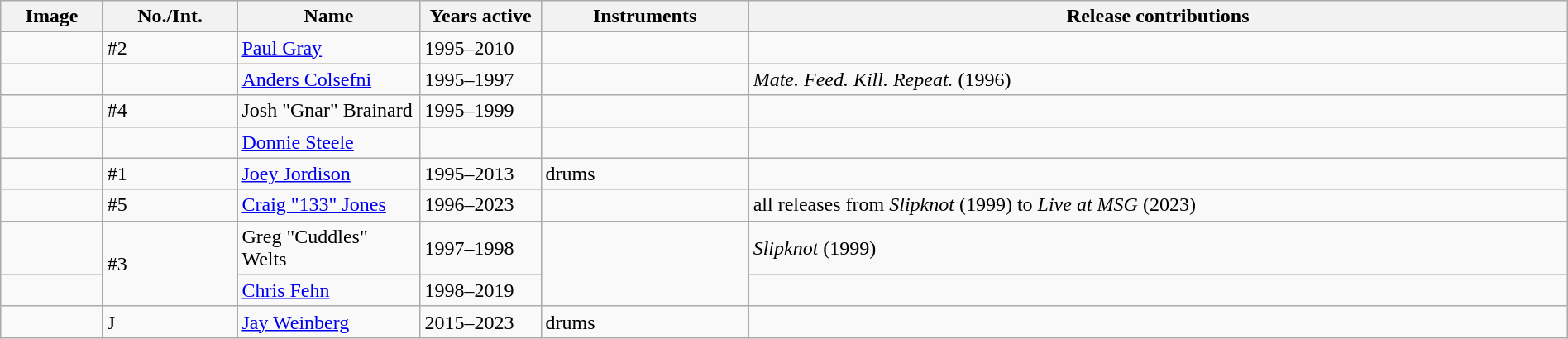<table class="wikitable" border="1" width="100%">
<tr>
<th width="75">Image</th>
<th>No./Int.</th>
<th width="140">Name</th>
<th width="90">Years active</th>
<th width="160">Instruments</th>
<th>Release contributions</th>
</tr>
<tr>
<td></td>
<td>#2</td>
<td><a href='#'>Paul Gray</a></td>
<td>1995–2010 </td>
<td></td>
<td></td>
</tr>
<tr>
<td></td>
<td></td>
<td><a href='#'>Anders Colsefni</a></td>
<td>1995–1997</td>
<td></td>
<td><em>Mate. Feed. Kill. Repeat.</em> (1996)</td>
</tr>
<tr>
<td></td>
<td>#4</td>
<td>Josh "Gnar" Brainard</td>
<td>1995–1999</td>
<td></td>
<td rowspan="1"></td>
</tr>
<tr>
<td></td>
<td></td>
<td><a href='#'>Donnie Steele</a></td>
<td></td>
<td></td>
<td></td>
</tr>
<tr>
<td></td>
<td>#1</td>
<td><a href='#'>Joey Jordison</a></td>
<td>1995–2013 </td>
<td>drums</td>
<td></td>
</tr>
<tr>
<td></td>
<td>#5</td>
<td><a href='#'>Craig "133" Jones</a></td>
<td>1996–2023</td>
<td></td>
<td>all releases from <em>Slipknot</em> (1999) to <em>Live at MSG</em> (2023)</td>
</tr>
<tr>
<td></td>
<td rowspan="2">#3</td>
<td>Greg "Cuddles" Welts</td>
<td>1997–1998</td>
<td rowspan="2"></td>
<td><em>Slipknot</em> (1999)</td>
</tr>
<tr>
<td></td>
<td><a href='#'>Chris Fehn</a></td>
<td>1998–2019</td>
<td></td>
</tr>
<tr>
<td></td>
<td>J</td>
<td><a href='#'>Jay Weinberg</a></td>
<td>2015–2023 </td>
<td>drums</td>
<td></td>
</tr>
</table>
